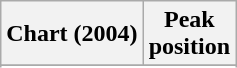<table class="wikitable sortable plainrowheaders" style="text-align:center">
<tr>
<th scope="col">Chart (2004)</th>
<th scope="col">Peak<br> position</th>
</tr>
<tr>
</tr>
<tr>
</tr>
<tr>
</tr>
</table>
